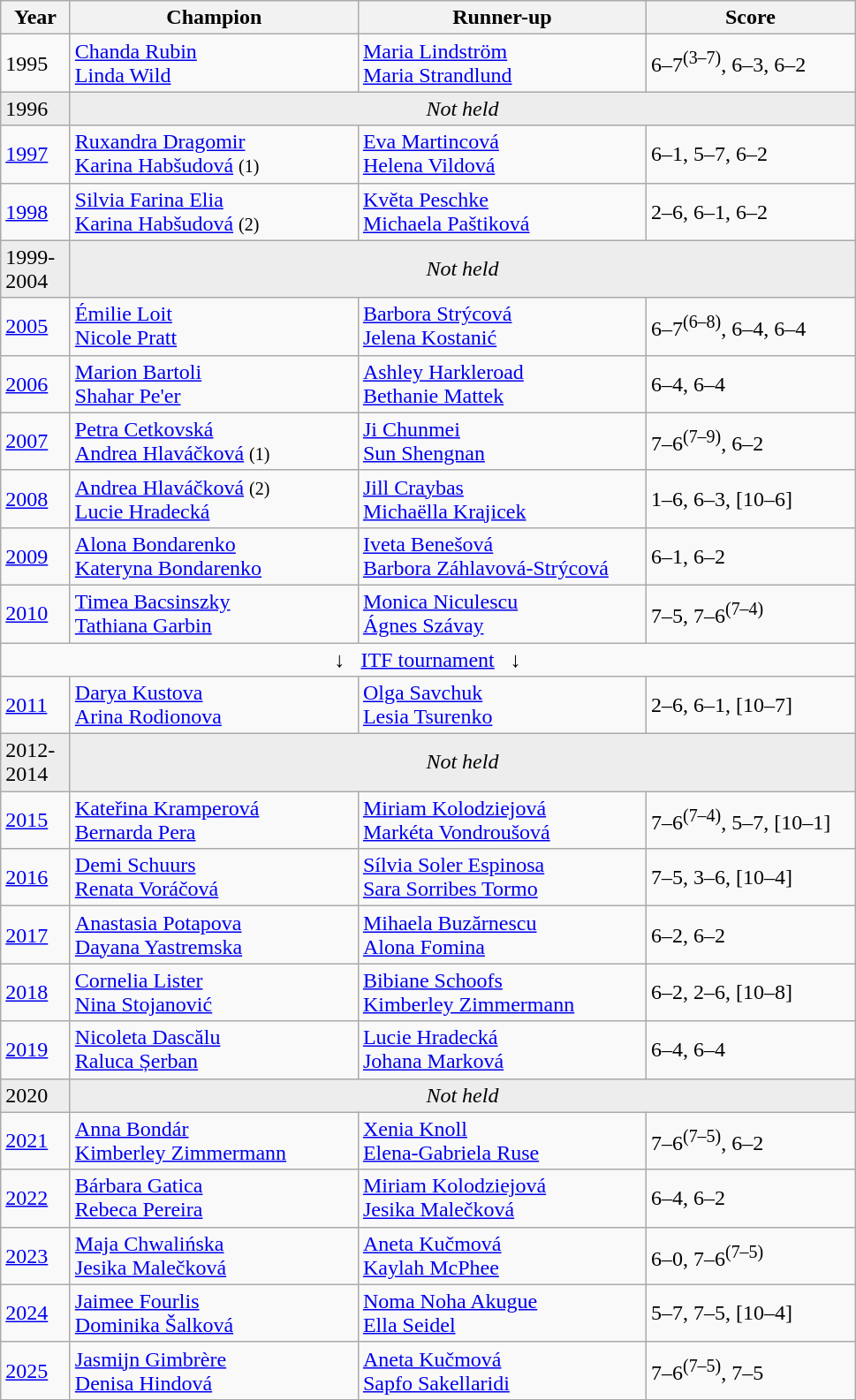<table class="wikitable">
<tr>
<th style="width:45px">Year</th>
<th style="width:210px">Champion</th>
<th style="width:210px">Runner-up</th>
<th style="width:150px">Score</th>
</tr>
<tr>
<td 1995 Czech Open – Doubles>1995</td>
<td> <a href='#'>Chanda Rubin</a> <br> <a href='#'>Linda Wild</a></td>
<td> <a href='#'>Maria Lindström</a> <br> <a href='#'>Maria Strandlund</a></td>
<td>6–7<sup>(3–7)</sup>, 6–3, 6–2</td>
</tr>
<tr>
<td style="background:#ededed">1996</td>
<td colspan=3 align=center style="background:#ededed"><em>Not held</em></td>
</tr>
<tr>
<td><a href='#'>1997</a></td>
<td> <a href='#'>Ruxandra Dragomir</a> <br> <a href='#'>Karina Habšudová</a> <small>(1)</small></td>
<td> <a href='#'>Eva Martincová</a> <br> <a href='#'>Helena Vildová</a></td>
<td>6–1, 5–7, 6–2</td>
</tr>
<tr>
<td><a href='#'>1998</a></td>
<td> <a href='#'>Silvia Farina Elia</a> <br> <a href='#'>Karina Habšudová</a> <small>(2)</small></td>
<td> <a href='#'>Květa Peschke</a> <br> <a href='#'>Michaela Paštiková</a></td>
<td>2–6, 6–1, 6–2</td>
</tr>
<tr>
<td style="background:#ededed">1999- 2004</td>
<td colspan=3 align=center style="background:#ededed"><em>Not held</em></td>
</tr>
<tr>
<td><a href='#'>2005</a></td>
<td> <a href='#'>Émilie Loit</a> <br> <a href='#'>Nicole Pratt</a></td>
<td> <a href='#'>Barbora Strýcová</a> <br> <a href='#'>Jelena Kostanić</a></td>
<td>6–7<sup>(6–8)</sup>, 6–4, 6–4</td>
</tr>
<tr>
<td><a href='#'>2006</a></td>
<td> <a href='#'>Marion Bartoli</a> <br> <a href='#'>Shahar Pe'er</a></td>
<td> <a href='#'>Ashley Harkleroad</a> <br> <a href='#'>Bethanie Mattek</a></td>
<td>6–4, 6–4</td>
</tr>
<tr>
<td><a href='#'>2007</a></td>
<td> <a href='#'>Petra Cetkovská</a> <br> <a href='#'>Andrea Hlaváčková</a> <small>(1)</small></td>
<td> <a href='#'>Ji Chunmei</a> <br> <a href='#'>Sun Shengnan</a></td>
<td>7–6<sup>(7–9)</sup>, 6–2</td>
</tr>
<tr>
<td><a href='#'>2008</a></td>
<td> <a href='#'>Andrea Hlaváčková</a> <small>(2)</small><br> <a href='#'>Lucie Hradecká</a></td>
<td> <a href='#'>Jill Craybas</a> <br> <a href='#'>Michaëlla Krajicek</a></td>
<td>1–6, 6–3, [10–6]</td>
</tr>
<tr>
<td><a href='#'>2009</a></td>
<td> <a href='#'>Alona Bondarenko</a><br> <a href='#'>Kateryna Bondarenko</a></td>
<td> <a href='#'>Iveta Benešová</a><br> <a href='#'>Barbora Záhlavová-Strýcová</a></td>
<td>6–1, 6–2</td>
</tr>
<tr>
<td><a href='#'>2010</a></td>
<td> <a href='#'>Timea Bacsinszky</a><br> <a href='#'>Tathiana Garbin</a></td>
<td> <a href='#'>Monica Niculescu</a><br> <a href='#'>Ágnes Szávay</a></td>
<td>7–5, 7–6<sup>(7–4)</sup></td>
</tr>
<tr>
<td colspan="5" align="center">↓   <a href='#'>ITF tournament</a>   ↓</td>
</tr>
<tr>
<td><a href='#'>2011</a></td>
<td> <a href='#'>Darya Kustova</a><br> <a href='#'>Arina Rodionova</a></td>
<td> <a href='#'>Olga Savchuk</a><br> <a href='#'>Lesia Tsurenko</a></td>
<td>2–6, 6–1, [10–7]</td>
</tr>
<tr>
<td style="background:#ededed">2012- 2014</td>
<td colspan=3 align=center style="background:#ededed"><em>Not held</em></td>
</tr>
<tr>
<td><a href='#'>2015</a></td>
<td> <a href='#'>Kateřina Kramperová</a> <br>  <a href='#'>Bernarda Pera</a></td>
<td> <a href='#'>Miriam Kolodziejová</a> <br>  <a href='#'>Markéta Vondroušová</a></td>
<td>7–6<sup>(7–4)</sup>, 5–7, [10–1]</td>
</tr>
<tr>
<td><a href='#'>2016</a></td>
<td> <a href='#'>Demi Schuurs</a> <br>  <a href='#'>Renata Voráčová</a></td>
<td> <a href='#'>Sílvia Soler Espinosa</a> <br>  <a href='#'>Sara Sorribes Tormo</a></td>
<td>7–5, 3–6, [10–4]</td>
</tr>
<tr>
<td><a href='#'>2017</a></td>
<td> <a href='#'>Anastasia Potapova</a> <br>  <a href='#'>Dayana Yastremska</a></td>
<td> <a href='#'>Mihaela Buzărnescu</a> <br>  <a href='#'>Alona Fomina</a></td>
<td>6–2, 6–2</td>
</tr>
<tr>
<td><a href='#'>2018</a></td>
<td> <a href='#'>Cornelia Lister</a> <br>  <a href='#'>Nina Stojanović</a></td>
<td> <a href='#'>Bibiane Schoofs</a> <br>  <a href='#'>Kimberley Zimmermann</a></td>
<td>6–2, 2–6, [10–8]</td>
</tr>
<tr>
<td><a href='#'>2019</a></td>
<td> <a href='#'>Nicoleta Dascălu</a> <br>  <a href='#'>Raluca Șerban</a></td>
<td> <a href='#'>Lucie Hradecká</a> <br>  <a href='#'>Johana Marková</a></td>
<td>6–4, 6–4</td>
</tr>
<tr>
<td style="background:#ededed">2020</td>
<td colspan=3 align=center style="background:#ededed"><em>Not held</em></td>
</tr>
<tr>
<td><a href='#'>2021</a></td>
<td> <a href='#'>Anna Bondár</a> <br>  <a href='#'>Kimberley Zimmermann</a></td>
<td> <a href='#'>Xenia Knoll</a> <br>  <a href='#'>Elena-Gabriela Ruse</a></td>
<td>7–6<sup>(7–5)</sup>, 6–2</td>
</tr>
<tr>
<td><a href='#'>2022</a></td>
<td> <a href='#'>Bárbara Gatica</a> <br>  <a href='#'>Rebeca Pereira</a></td>
<td> <a href='#'>Miriam Kolodziejová</a> <br>  <a href='#'>Jesika Malečková</a></td>
<td>6–4, 6–2</td>
</tr>
<tr>
<td><a href='#'>2023</a></td>
<td> <a href='#'>Maja Chwalińska</a> <br>  <a href='#'>Jesika Malečková</a></td>
<td> <a href='#'>Aneta Kučmová</a> <br>  <a href='#'>Kaylah McPhee</a></td>
<td>6–0, 7–6<sup>(7–5)</sup></td>
</tr>
<tr>
<td><a href='#'>2024</a></td>
<td> <a href='#'>Jaimee Fourlis</a> <br>  <a href='#'>Dominika Šalková</a></td>
<td> <a href='#'>Noma Noha Akugue</a> <br>  <a href='#'>Ella Seidel</a></td>
<td>5–7, 7–5, [10–4]</td>
</tr>
<tr>
<td><a href='#'>2025</a></td>
<td> <a href='#'>Jasmijn Gimbrère</a> <br>  <a href='#'>Denisa Hindová</a></td>
<td> <a href='#'>Aneta Kučmová</a> <br>  <a href='#'>Sapfo Sakellaridi</a></td>
<td>7–6<sup>(7–5)</sup>, 7–5</td>
</tr>
</table>
